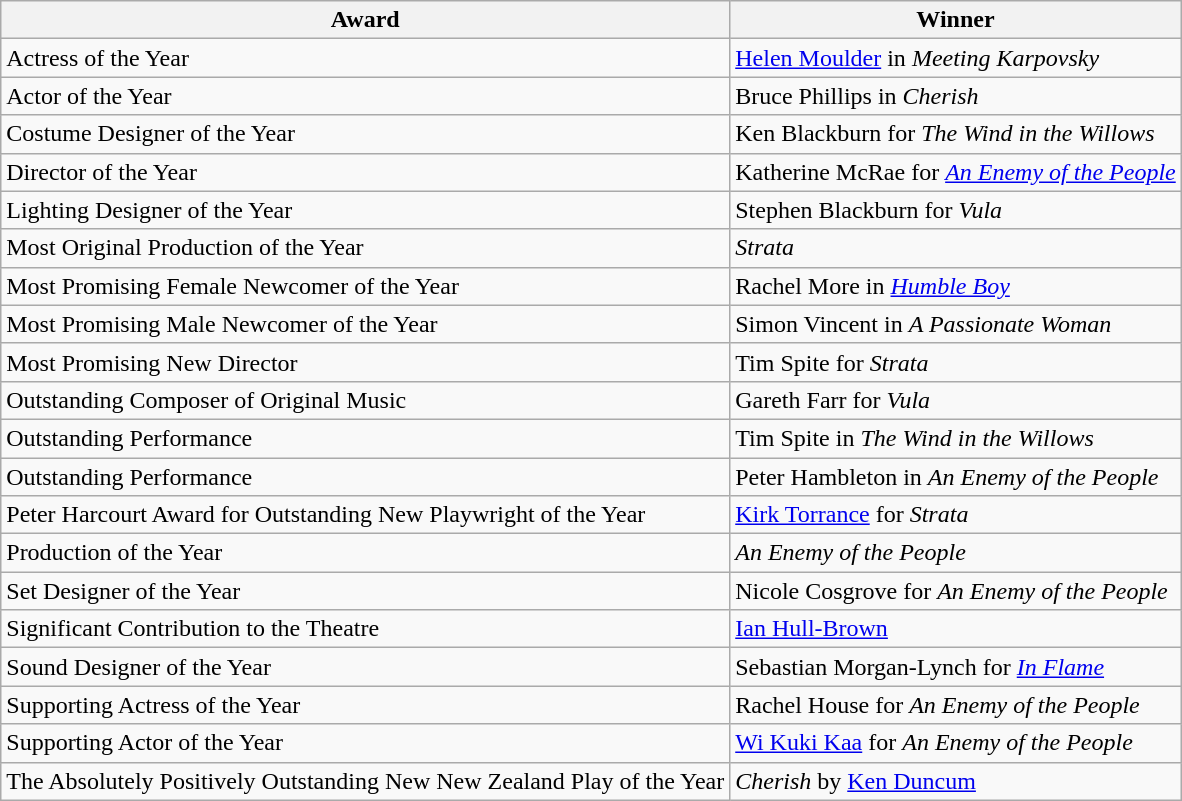<table class="wikitable sortable">
<tr>
<th>Award</th>
<th>Winner</th>
</tr>
<tr>
<td>Actress of the Year</td>
<td><a href='#'>Helen Moulder</a> in <em>Meeting Karpovsky</em></td>
</tr>
<tr>
<td>Actor of the Year</td>
<td>Bruce Phillips in <em>Cherish</em></td>
</tr>
<tr>
<td>Costume Designer of the Year</td>
<td>Ken Blackburn for <em>The Wind in the Willows</em></td>
</tr>
<tr>
<td>Director of the Year</td>
<td>Katherine McRae for <em><a href='#'>An Enemy of the People</a></em></td>
</tr>
<tr>
<td>Lighting Designer of the Year</td>
<td>Stephen Blackburn for <em>Vula</em></td>
</tr>
<tr>
<td>Most Original Production of the Year</td>
<td><em>Strata</em></td>
</tr>
<tr>
<td>Most Promising Female Newcomer of the Year</td>
<td>Rachel More in <em><a href='#'>Humble Boy</a></em></td>
</tr>
<tr>
<td>Most Promising Male Newcomer of the Year</td>
<td>Simon Vincent in <em>A Passionate Woman</em></td>
</tr>
<tr>
<td>Most Promising New Director</td>
<td>Tim Spite for <em>Strata</em></td>
</tr>
<tr>
<td>Outstanding Composer of Original Music</td>
<td>Gareth Farr for <em>Vula</em></td>
</tr>
<tr>
<td>Outstanding Performance</td>
<td>Tim Spite in <em>The Wind in the Willows</em></td>
</tr>
<tr>
<td>Outstanding Performance</td>
<td>Peter Hambleton in <em>An Enemy of the People</em></td>
</tr>
<tr>
<td>Peter Harcourt Award for Outstanding New Playwright of the Year</td>
<td><a href='#'>Kirk Torrance</a> for <em>Strata</em></td>
</tr>
<tr>
<td>Production of the Year</td>
<td><em>An Enemy of the People</em></td>
</tr>
<tr>
<td>Set Designer of the Year</td>
<td>Nicole Cosgrove for <em>An Enemy of the People</em></td>
</tr>
<tr>
<td>Significant Contribution to the Theatre</td>
<td><a href='#'>Ian Hull-Brown</a></td>
</tr>
<tr>
<td>Sound Designer of the Year</td>
<td>Sebastian Morgan-Lynch for <em><a href='#'>In Flame</a></em></td>
</tr>
<tr>
<td>Supporting Actress of the Year</td>
<td>Rachel House for <em>An Enemy of the People</em></td>
</tr>
<tr>
<td>Supporting Actor of the Year</td>
<td><a href='#'>Wi Kuki Kaa</a> for <em>An Enemy of the People</em></td>
</tr>
<tr>
<td>The Absolutely Positively Outstanding New New Zealand Play of the Year</td>
<td><em>Cherish</em> by <a href='#'>Ken Duncum</a></td>
</tr>
</table>
